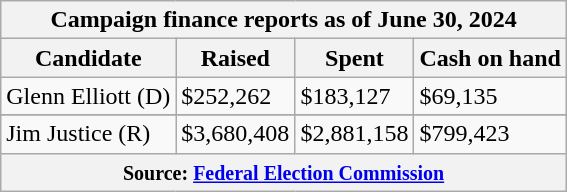<table class="wikitable sortable">
<tr>
<th colspan=4>Campaign finance reports as of June 30, 2024</th>
</tr>
<tr style="text-align:center;">
<th>Candidate</th>
<th>Raised</th>
<th>Spent</th>
<th>Cash on hand</th>
</tr>
<tr>
<td>Glenn Elliott (D)</td>
<td>$252,262</td>
<td>$183,127</td>
<td>$69,135</td>
</tr>
<tr>
</tr>
<tr>
<td>Jim Justice (R)</td>
<td>$3,680,408</td>
<td>$2,881,158</td>
<td>$799,423</td>
</tr>
<tr>
<th colspan="4"><small>Source: <a href='#'>Federal Election Commission</a></small></th>
</tr>
</table>
